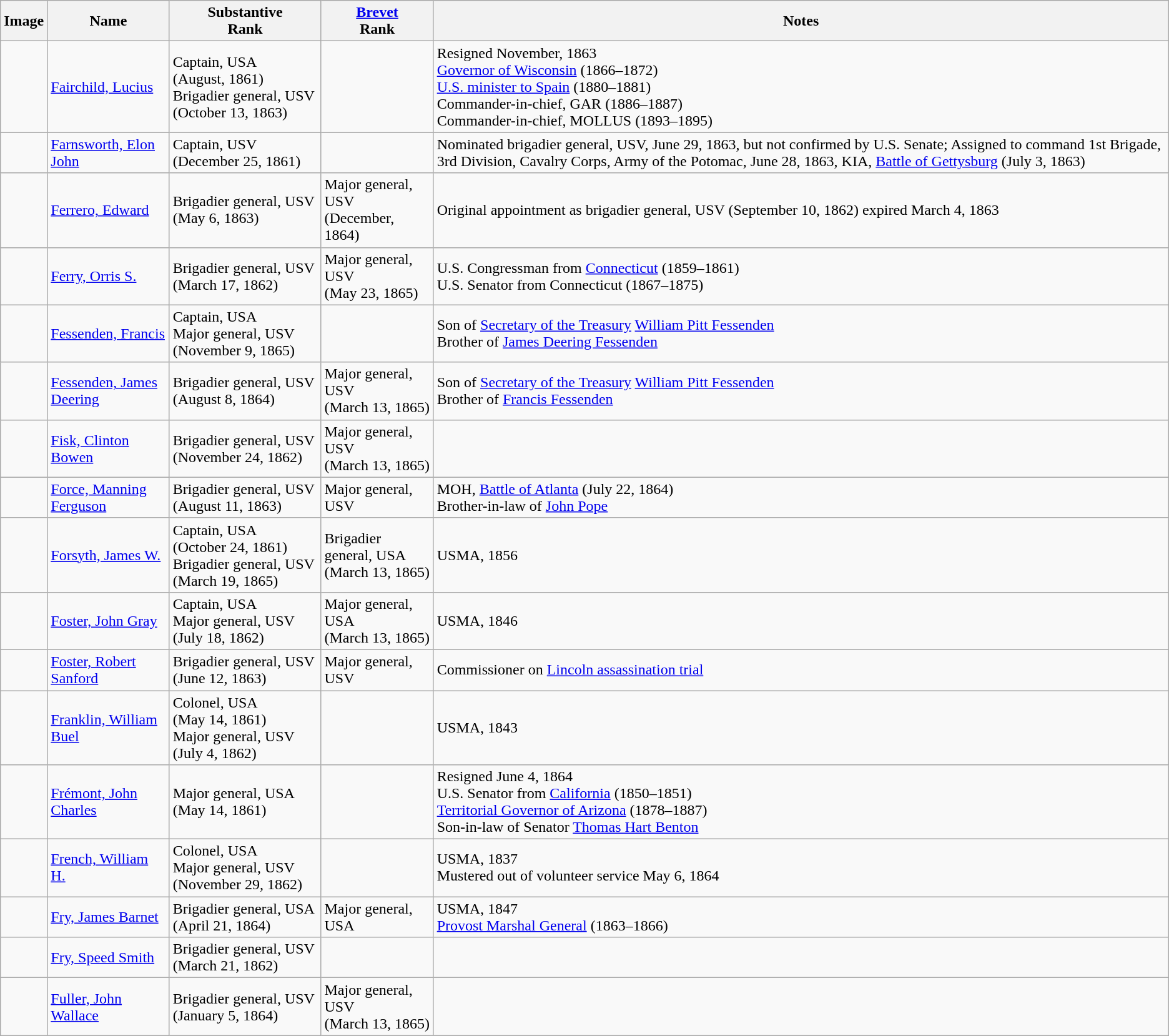<table class="wikitable sortable">
<tr>
<th class="unsortable">Image</th>
<th>Name</th>
<th>Substantive<br>Rank</th>
<th><a href='#'>Brevet</a><br>Rank</th>
<th class="unsortable">Notes</th>
</tr>
<tr>
<td></td>
<td><a href='#'>Fairchild, Lucius</a></td>
<td>Captain, USA<br>(August, 1861)<br>Brigadier general, USV<br>(October 13, 1863)</td>
<td></td>
<td>Resigned November, 1863<br><a href='#'>Governor of Wisconsin</a> (1866–1872)<br><a href='#'>U.S. minister to Spain</a> (1880–1881)<br>Commander-in-chief, GAR (1886–1887)<br>Commander-in-chief, MOLLUS (1893–1895)</td>
</tr>
<tr>
<td></td>
<td><a href='#'>Farnsworth, Elon John</a></td>
<td>Captain, USV (December 25, 1861)</td>
<td></td>
<td>Nominated brigadier general, USV, June 29, 1863, but not confirmed by U.S. Senate; Assigned to command 1st Brigade, 3rd Division, Cavalry Corps, Army of the Potomac, June 28, 1863, KIA, <a href='#'>Battle of Gettysburg</a> (July 3, 1863)</td>
</tr>
<tr>
<td></td>
<td><a href='#'>Ferrero, Edward</a></td>
<td>Brigadier general, USV<br>(May 6, 1863)</td>
<td>Major general, USV<br>(December, 1864)</td>
<td>Original appointment as brigadier general, USV (September 10, 1862) expired March 4, 1863</td>
</tr>
<tr>
<td></td>
<td><a href='#'>Ferry, Orris S.</a></td>
<td>Brigadier general, USV<br>(March 17, 1862)</td>
<td>Major general, USV<br>(May 23, 1865)</td>
<td>U.S. Congressman from <a href='#'>Connecticut</a> (1859–1861)<br>U.S. Senator from Connecticut (1867–1875)</td>
</tr>
<tr>
<td></td>
<td><a href='#'>Fessenden, Francis</a></td>
<td>Captain, USA<br>Major general, USV<br>(November 9, 1865)</td>
<td></td>
<td>Son of <a href='#'>Secretary of the Treasury</a> <a href='#'>William Pitt Fessenden</a><br>Brother of <a href='#'>James Deering Fessenden</a></td>
</tr>
<tr>
<td></td>
<td><a href='#'>Fessenden, James Deering</a></td>
<td>Brigadier general, USV<br>(August 8, 1864)</td>
<td>Major general, USV<br>(March 13, 1865)</td>
<td>Son of <a href='#'>Secretary of the Treasury</a> <a href='#'>William Pitt Fessenden</a><br>Brother of <a href='#'>Francis Fessenden</a></td>
</tr>
<tr>
<td></td>
<td><a href='#'>Fisk, Clinton Bowen</a></td>
<td>Brigadier general, USV<br>(November 24, 1862)</td>
<td>Major general, USV<br>(March 13, 1865)</td>
<td></td>
</tr>
<tr>
<td></td>
<td><a href='#'>Force, Manning Ferguson</a></td>
<td>Brigadier general, USV<br>(August 11, 1863)</td>
<td>Major general, USV</td>
<td>MOH, <a href='#'>Battle of Atlanta</a> (July 22, 1864)<br>Brother-in-law of <a href='#'>John Pope</a></td>
</tr>
<tr>
<td></td>
<td><a href='#'>Forsyth, James W.</a></td>
<td>Captain, USA<br>(October 24, 1861)<br>Brigadier general, USV<br>(March 19, 1865)</td>
<td>Brigadier general, USA<br>(March 13, 1865)</td>
<td>USMA, 1856</td>
</tr>
<tr>
<td></td>
<td><a href='#'>Foster, John Gray</a></td>
<td>Captain, USA<br>Major general, USV<br>(July 18, 1862)</td>
<td>Major general, USA<br>(March 13, 1865)</td>
<td>USMA, 1846</td>
</tr>
<tr>
<td></td>
<td><a href='#'>Foster, Robert Sanford</a></td>
<td>Brigadier general, USV<br>(June 12, 1863)</td>
<td>Major general, USV</td>
<td>Commissioner on <a href='#'>Lincoln assassination trial</a></td>
</tr>
<tr>
<td></td>
<td><a href='#'>Franklin, William Buel</a></td>
<td>Colonel, USA<br>(May 14, 1861)<br>Major general, USV<br>(July 4, 1862)</td>
<td></td>
<td>USMA, 1843</td>
</tr>
<tr>
<td></td>
<td><a href='#'>Frémont, John Charles</a></td>
<td>Major general, USA<br>(May 14, 1861)</td>
<td></td>
<td>Resigned June 4, 1864<br>U.S. Senator from <a href='#'>California</a> (1850–1851)<br><a href='#'>Territorial Governor of Arizona</a> (1878–1887)<br>Son-in-law of Senator <a href='#'>Thomas Hart Benton</a></td>
</tr>
<tr>
<td></td>
<td><a href='#'>French, William H.</a></td>
<td>Colonel, USA<br>Major general, USV<br>(November 29, 1862)</td>
<td></td>
<td>USMA, 1837<br>Mustered out of volunteer service May 6, 1864</td>
</tr>
<tr>
<td></td>
<td><a href='#'>Fry, James Barnet</a></td>
<td>Brigadier general, USA<br>(April 21, 1864)</td>
<td>Major general, USA</td>
<td>USMA, 1847<br><a href='#'>Provost Marshal General</a> (1863–1866)</td>
</tr>
<tr>
<td></td>
<td><a href='#'>Fry, Speed Smith</a></td>
<td>Brigadier general, USV<br>(March 21, 1862)</td>
<td></td>
<td></td>
</tr>
<tr>
<td></td>
<td><a href='#'>Fuller, John Wallace</a></td>
<td>Brigadier general, USV<br>(January 5, 1864)</td>
<td>Major general, USV<br>(March 13, 1865)</td>
<td></td>
</tr>
</table>
